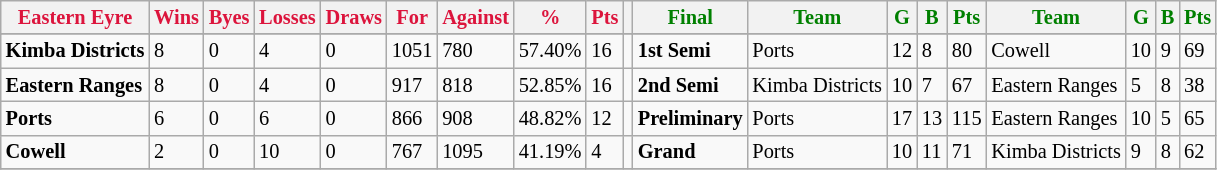<table style="font-size: 85%; text-align: left;" class="wikitable">
<tr>
<th style="color:crimson">Eastern Eyre</th>
<th style="color:crimson">Wins</th>
<th style="color:crimson">Byes</th>
<th style="color:crimson">Losses</th>
<th style="color:crimson">Draws</th>
<th style="color:crimson">For</th>
<th style="color:crimson">Against</th>
<th style="color:crimson">%</th>
<th style="color:crimson">Pts</th>
<th></th>
<th style="color:green">Final</th>
<th style="color:green">Team</th>
<th style="color:green">G</th>
<th style="color:green">B</th>
<th style="color:green">Pts</th>
<th style="color:green">Team</th>
<th style="color:green">G</th>
<th style="color:green">B</th>
<th style="color:green">Pts</th>
</tr>
<tr>
</tr>
<tr>
</tr>
<tr>
<td><strong>	Kimba Districts	</strong></td>
<td>8</td>
<td>0</td>
<td>4</td>
<td>0</td>
<td>1051</td>
<td>780</td>
<td>57.40%</td>
<td>16</td>
<td></td>
<td><strong>1st Semi</strong></td>
<td>Ports</td>
<td>12</td>
<td>8</td>
<td>80</td>
<td>Cowell</td>
<td>10</td>
<td>9</td>
<td>69</td>
</tr>
<tr>
<td><strong>	Eastern Ranges	</strong></td>
<td>8</td>
<td>0</td>
<td>4</td>
<td>0</td>
<td>917</td>
<td>818</td>
<td>52.85%</td>
<td>16</td>
<td></td>
<td><strong>2nd Semi</strong></td>
<td>Kimba Districts</td>
<td>10</td>
<td>7</td>
<td>67</td>
<td>Eastern Ranges</td>
<td>5</td>
<td>8</td>
<td>38</td>
</tr>
<tr>
<td><strong>	Ports	</strong></td>
<td>6</td>
<td>0</td>
<td>6</td>
<td>0</td>
<td>866</td>
<td>908</td>
<td>48.82%</td>
<td>12</td>
<td></td>
<td><strong>Preliminary</strong></td>
<td>Ports</td>
<td>17</td>
<td>13</td>
<td>115</td>
<td>Eastern Ranges</td>
<td>10</td>
<td>5</td>
<td>65</td>
</tr>
<tr>
<td><strong>	Cowell	</strong></td>
<td>2</td>
<td>0</td>
<td>10</td>
<td>0</td>
<td>767</td>
<td>1095</td>
<td>41.19%</td>
<td>4</td>
<td></td>
<td><strong>Grand</strong></td>
<td>Ports</td>
<td>10</td>
<td>11</td>
<td>71</td>
<td>Kimba Districts</td>
<td>9</td>
<td>8</td>
<td>62</td>
</tr>
<tr>
</tr>
</table>
